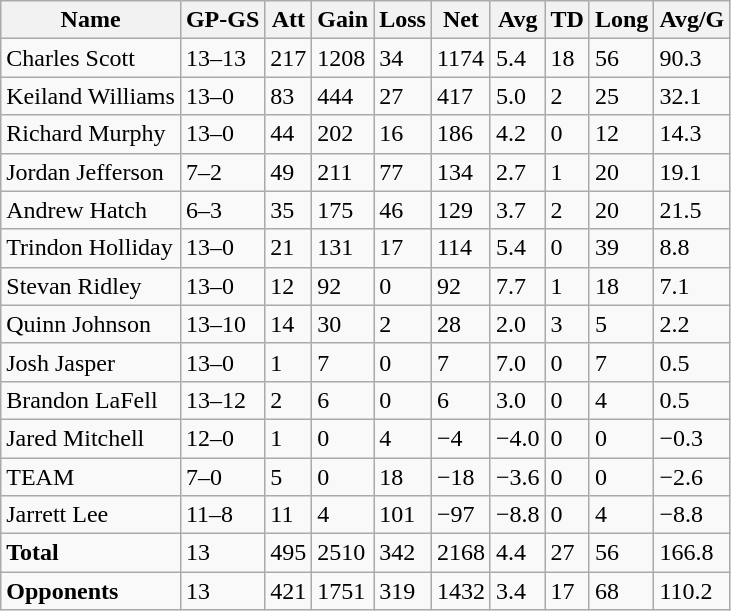<table class="wikitable" style="white-space:nowrap;">
<tr>
<th>Name</th>
<th>GP-GS</th>
<th>Att</th>
<th>Gain</th>
<th>Loss</th>
<th>Net</th>
<th>Avg</th>
<th>TD</th>
<th>Long</th>
<th>Avg/G</th>
</tr>
<tr>
<td>Charles Scott</td>
<td>13–13</td>
<td>217</td>
<td>1208</td>
<td>34</td>
<td>1174</td>
<td>5.4</td>
<td>18</td>
<td>56</td>
<td>90.3</td>
</tr>
<tr>
<td>Keiland Williams</td>
<td>13–0</td>
<td>83</td>
<td>444</td>
<td>27</td>
<td>417</td>
<td>5.0</td>
<td>2</td>
<td>25</td>
<td>32.1</td>
</tr>
<tr>
<td>Richard Murphy</td>
<td>13–0</td>
<td>44</td>
<td>202</td>
<td>16</td>
<td>186</td>
<td>4.2</td>
<td>0</td>
<td>12</td>
<td>14.3</td>
</tr>
<tr>
<td>Jordan Jefferson</td>
<td>7–2</td>
<td>49</td>
<td>211</td>
<td>77</td>
<td>134</td>
<td>2.7</td>
<td>1</td>
<td>20</td>
<td>19.1</td>
</tr>
<tr>
<td>Andrew Hatch</td>
<td>6–3</td>
<td>35</td>
<td>175</td>
<td>46</td>
<td>129</td>
<td>3.7</td>
<td>2</td>
<td>20</td>
<td>21.5</td>
</tr>
<tr>
<td>Trindon Holliday</td>
<td>13–0</td>
<td>21</td>
<td>131</td>
<td>17</td>
<td>114</td>
<td>5.4</td>
<td>0</td>
<td>39</td>
<td>8.8</td>
</tr>
<tr>
<td>Stevan Ridley</td>
<td>13–0</td>
<td>12</td>
<td>92</td>
<td>0</td>
<td>92</td>
<td>7.7</td>
<td>1</td>
<td>18</td>
<td>7.1</td>
</tr>
<tr>
<td>Quinn Johnson</td>
<td>13–10</td>
<td>14</td>
<td>30</td>
<td>2</td>
<td>28</td>
<td>2.0</td>
<td>3</td>
<td>5</td>
<td>2.2</td>
</tr>
<tr>
<td>Josh Jasper</td>
<td>13–0</td>
<td>1</td>
<td>7</td>
<td>0</td>
<td>7</td>
<td>7.0</td>
<td>0</td>
<td>7</td>
<td>0.5</td>
</tr>
<tr>
<td>Brandon LaFell</td>
<td>13–12</td>
<td>2</td>
<td>6</td>
<td>0</td>
<td>6</td>
<td>3.0</td>
<td>0</td>
<td>4</td>
<td>0.5</td>
</tr>
<tr>
<td>Jared Mitchell</td>
<td>12–0</td>
<td>1</td>
<td>0</td>
<td>4</td>
<td>−4</td>
<td>−4.0</td>
<td>0</td>
<td>0</td>
<td>−0.3</td>
</tr>
<tr>
<td>TEAM</td>
<td>7–0</td>
<td>5</td>
<td>0</td>
<td>18</td>
<td>−18</td>
<td>−3.6</td>
<td>0</td>
<td>0</td>
<td>−2.6</td>
</tr>
<tr>
<td>Jarrett Lee</td>
<td>11–8</td>
<td>11</td>
<td>4</td>
<td>101</td>
<td>−97</td>
<td>−8.8</td>
<td>0</td>
<td>4</td>
<td>−8.8</td>
</tr>
<tr>
<td><strong>Total</strong></td>
<td>13</td>
<td>495</td>
<td>2510</td>
<td>342</td>
<td>2168</td>
<td>4.4</td>
<td>27</td>
<td>56</td>
<td>166.8</td>
</tr>
<tr>
<td><strong>Opponents</strong></td>
<td>13</td>
<td>421</td>
<td>1751</td>
<td>319</td>
<td>1432</td>
<td>3.4</td>
<td>17</td>
<td>68</td>
<td>110.2</td>
</tr>
</table>
